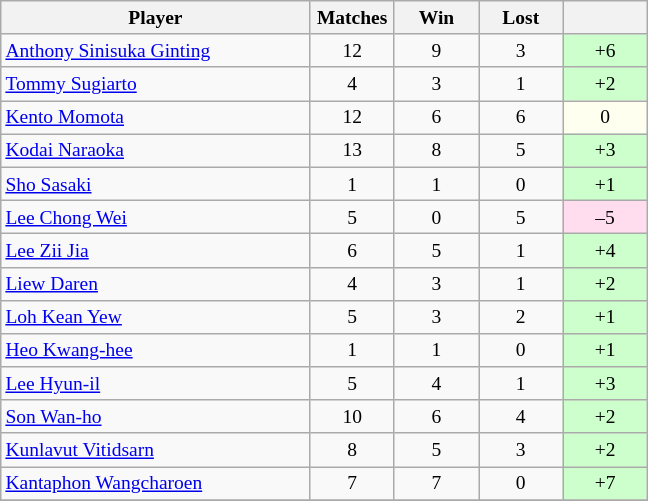<table class=wikitable style="text-align:center; font-size:small">
<tr>
<th width="200">Player</th>
<th width="50">Matches</th>
<th width="50">Win</th>
<th width="50">Lost</th>
<th width="50"></th>
</tr>
<tr>
<td align="left"> <a href='#'>Anthony Sinisuka Ginting</a></td>
<td>12</td>
<td>9</td>
<td>3</td>
<td bgcolor="#ccffcc">+6</td>
</tr>
<tr>
<td align="left"> <a href='#'>Tommy Sugiarto</a></td>
<td>4</td>
<td>3</td>
<td>1</td>
<td bgcolor="#ccffcc">+2</td>
</tr>
<tr>
<td align="left"> <a href='#'>Kento Momota</a></td>
<td>12</td>
<td>6</td>
<td>6</td>
<td bgcolor="#fffff0">0</td>
</tr>
<tr>
<td align="left"> <a href='#'>Kodai Naraoka</a></td>
<td>13</td>
<td>8</td>
<td>5</td>
<td bgcolor="#ccffcc">+3</td>
</tr>
<tr>
<td align="left"> <a href='#'>Sho Sasaki</a></td>
<td>1</td>
<td>1</td>
<td>0</td>
<td bgcolor="#ccffcc">+1</td>
</tr>
<tr>
<td align="left"> <a href='#'>Lee Chong Wei</a></td>
<td>5</td>
<td>0</td>
<td>5</td>
<td bgcolor="#ffddee">–5</td>
</tr>
<tr>
<td align="left"> <a href='#'>Lee Zii Jia</a></td>
<td>6</td>
<td>5</td>
<td>1</td>
<td bgcolor="#ccffcc">+4</td>
</tr>
<tr>
<td align="left"> <a href='#'>Liew Daren</a></td>
<td>4</td>
<td>3</td>
<td>1</td>
<td bgcolor="#ccffcc">+2</td>
</tr>
<tr>
<td align="left"> <a href='#'>Loh Kean Yew</a></td>
<td>5</td>
<td>3</td>
<td>2</td>
<td bgcolor="#ccffcc">+1</td>
</tr>
<tr>
<td align="left"> <a href='#'>Heo Kwang-hee</a></td>
<td>1</td>
<td>1</td>
<td>0</td>
<td bgcolor="#ccffcc">+1</td>
</tr>
<tr>
<td align="left"> <a href='#'>Lee Hyun-il</a></td>
<td>5</td>
<td>4</td>
<td>1</td>
<td bgcolor="#ccffcc">+3</td>
</tr>
<tr>
<td align="left"> <a href='#'>Son Wan-ho</a></td>
<td>10</td>
<td>6</td>
<td>4</td>
<td bgcolor="#ccffcc">+2</td>
</tr>
<tr>
<td align="left"> <a href='#'>Kunlavut Vitidsarn</a></td>
<td>8</td>
<td>5</td>
<td>3</td>
<td bgcolor="#ccffcc">+2</td>
</tr>
<tr>
<td align="left"> <a href='#'>Kantaphon Wangcharoen</a></td>
<td>7</td>
<td>7</td>
<td>0</td>
<td bgcolor="#ccffcc">+7</td>
</tr>
<tr>
</tr>
</table>
